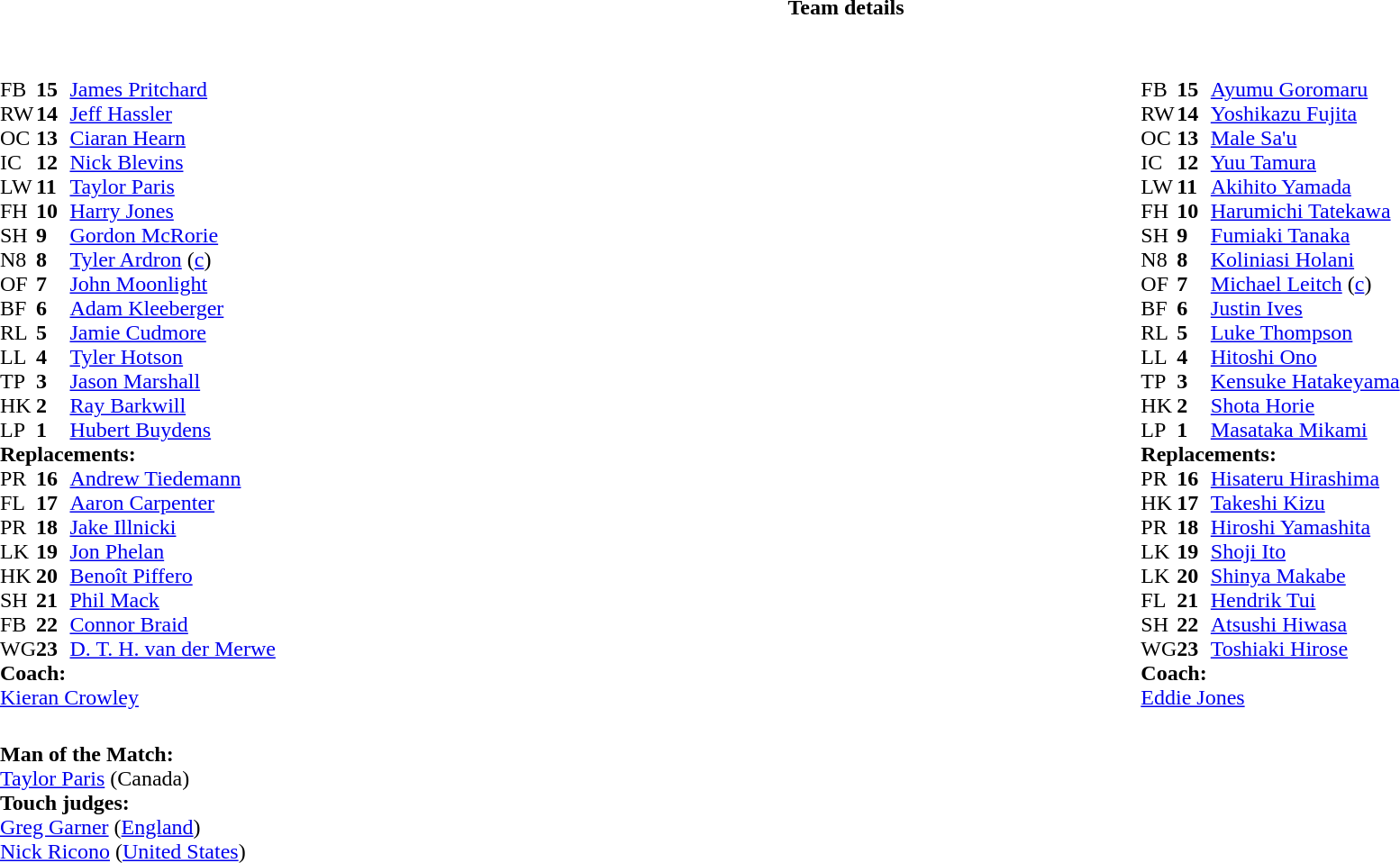<table border="0" width="100%" class="collapsible collapsed">
<tr>
<th>Team details</th>
</tr>
<tr>
<td><br><table style="width:100%;">
<tr>
<td style="vertical-align:top; width:50%"><br><table cellspacing="0" cellpadding="0">
<tr>
<th width="25"></th>
<th width="25"></th>
</tr>
<tr>
<td>FB</td>
<td><strong>15</strong></td>
<td><a href='#'>James Pritchard</a></td>
</tr>
<tr>
<td>RW</td>
<td><strong>14</strong></td>
<td><a href='#'>Jeff Hassler</a></td>
</tr>
<tr>
<td>OC</td>
<td><strong>13</strong></td>
<td><a href='#'>Ciaran Hearn</a></td>
<td></td>
<td></td>
</tr>
<tr>
<td>IC</td>
<td><strong>12</strong></td>
<td><a href='#'>Nick Blevins</a></td>
</tr>
<tr>
<td>LW</td>
<td><strong>11</strong></td>
<td><a href='#'>Taylor Paris</a></td>
</tr>
<tr>
<td>FH</td>
<td><strong>10</strong></td>
<td><a href='#'>Harry Jones</a></td>
<td></td>
<td></td>
</tr>
<tr>
<td>SH</td>
<td><strong>9</strong></td>
<td><a href='#'>Gordon McRorie</a></td>
<td></td>
<td></td>
</tr>
<tr>
<td>N8</td>
<td><strong>8</strong></td>
<td><a href='#'>Tyler Ardron</a> (<a href='#'>c</a>)</td>
</tr>
<tr>
<td>OF</td>
<td><strong>7</strong></td>
<td><a href='#'>John Moonlight</a></td>
</tr>
<tr>
<td>BF</td>
<td><strong>6</strong></td>
<td><a href='#'>Adam Kleeberger</a></td>
<td></td>
<td></td>
</tr>
<tr>
<td>RL</td>
<td><strong>5</strong></td>
<td><a href='#'>Jamie Cudmore</a></td>
</tr>
<tr>
<td>LL</td>
<td><strong>4</strong></td>
<td><a href='#'>Tyler Hotson</a></td>
<td></td>
<td></td>
</tr>
<tr>
<td>TP</td>
<td><strong>3</strong></td>
<td><a href='#'>Jason Marshall</a></td>
<td></td>
<td></td>
</tr>
<tr>
<td>HK</td>
<td><strong>2</strong></td>
<td><a href='#'>Ray Barkwill</a></td>
<td></td>
<td></td>
</tr>
<tr>
<td>LP</td>
<td><strong>1</strong></td>
<td><a href='#'>Hubert Buydens</a></td>
<td></td>
<td></td>
</tr>
<tr>
<td colspan=3><strong>Replacements:</strong></td>
</tr>
<tr>
<td>PR</td>
<td><strong>16</strong></td>
<td><a href='#'>Andrew Tiedemann</a></td>
<td></td>
<td></td>
</tr>
<tr>
<td>FL</td>
<td><strong>17</strong></td>
<td><a href='#'>Aaron Carpenter</a></td>
<td></td>
<td></td>
</tr>
<tr>
<td>PR</td>
<td><strong>18</strong></td>
<td><a href='#'>Jake Illnicki</a></td>
<td></td>
<td></td>
</tr>
<tr>
<td>LK</td>
<td><strong>19</strong></td>
<td><a href='#'>Jon Phelan</a></td>
<td></td>
<td></td>
</tr>
<tr>
<td>HK</td>
<td><strong>20</strong></td>
<td><a href='#'>Benoît Piffero</a></td>
<td></td>
<td></td>
</tr>
<tr>
<td>SH</td>
<td><strong>21</strong></td>
<td><a href='#'>Phil Mack</a></td>
<td></td>
<td></td>
</tr>
<tr>
<td>FB</td>
<td><strong>22</strong></td>
<td><a href='#'>Connor Braid</a></td>
<td></td>
<td></td>
</tr>
<tr>
<td>WG</td>
<td><strong>23</strong></td>
<td><a href='#'>D. T. H. van der Merwe</a></td>
<td></td>
<td></td>
</tr>
<tr>
<td colspan=3><strong>Coach:</strong></td>
</tr>
<tr>
<td colspan="4"> <a href='#'>Kieran Crowley</a></td>
</tr>
</table>
</td>
<td style="vertical-align:top; width:50%"><br><table cellspacing="0" cellpadding="0" style="margin:auto">
<tr>
<th width="25"></th>
<th width="25"></th>
</tr>
<tr>
<td>FB</td>
<td><strong>15</strong></td>
<td><a href='#'>Ayumu Goromaru</a></td>
</tr>
<tr>
<td>RW</td>
<td><strong>14</strong></td>
<td><a href='#'>Yoshikazu Fujita</a></td>
<td></td>
<td></td>
</tr>
<tr>
<td>OC</td>
<td><strong>13</strong></td>
<td><a href='#'>Male Sa'u</a></td>
</tr>
<tr>
<td>IC</td>
<td><strong>12</strong></td>
<td><a href='#'>Yuu Tamura</a></td>
</tr>
<tr>
<td>LW</td>
<td><strong>11</strong></td>
<td><a href='#'>Akihito Yamada</a></td>
</tr>
<tr>
<td>FH</td>
<td><strong>10</strong></td>
<td><a href='#'>Harumichi Tatekawa</a></td>
</tr>
<tr>
<td>SH</td>
<td><strong>9</strong></td>
<td><a href='#'>Fumiaki Tanaka</a></td>
</tr>
<tr>
<td>N8</td>
<td><strong>8</strong></td>
<td><a href='#'>Koliniasi Holani</a></td>
<td></td>
<td colspan=2></td>
<td></td>
</tr>
<tr>
<td>OF</td>
<td><strong>7</strong></td>
<td><a href='#'>Michael Leitch</a> (<a href='#'>c</a>)</td>
<td></td>
<td></td>
</tr>
<tr>
<td>BF</td>
<td><strong>6</strong></td>
<td><a href='#'>Justin Ives</a></td>
<td></td>
<td colspan=2></td>
</tr>
<tr>
<td>RL</td>
<td><strong>5</strong></td>
<td><a href='#'>Luke Thompson</a></td>
</tr>
<tr>
<td>LL</td>
<td><strong>4</strong></td>
<td><a href='#'>Hitoshi Ono</a></td>
<td></td>
<td></td>
</tr>
<tr>
<td>TP</td>
<td><strong>3</strong></td>
<td><a href='#'>Kensuke Hatakeyama</a></td>
<td></td>
<td></td>
</tr>
<tr>
<td>HK</td>
<td><strong>2</strong></td>
<td><a href='#'>Shota Horie</a></td>
<td></td>
</tr>
<tr>
<td>LP</td>
<td><strong>1</strong></td>
<td><a href='#'>Masataka Mikami</a></td>
<td></td>
<td colspan=2></td>
<td></td>
</tr>
<tr>
<td colspan=3><strong>Replacements:</strong></td>
</tr>
<tr>
<td>PR</td>
<td><strong>16</strong></td>
<td><a href='#'>Hisateru Hirashima</a></td>
<td></td>
<td></td>
<td></td>
<td></td>
</tr>
<tr>
<td>HK</td>
<td><strong>17</strong></td>
<td><a href='#'>Takeshi Kizu</a></td>
<td></td>
<td></td>
<td></td>
</tr>
<tr>
<td>PR</td>
<td><strong>18</strong></td>
<td><a href='#'>Hiroshi Yamashita</a></td>
<td></td>
<td></td>
</tr>
<tr>
<td>LK</td>
<td><strong>19</strong></td>
<td><a href='#'>Shoji Ito</a></td>
<td></td>
<td></td>
</tr>
<tr>
<td>LK</td>
<td><strong>20</strong></td>
<td><a href='#'>Shinya Makabe</a></td>
<td></td>
<td></td>
</tr>
<tr>
<td>FL</td>
<td><strong>21</strong></td>
<td><a href='#'>Hendrik Tui</a></td>
<td></td>
<td></td>
<td></td>
<td></td>
</tr>
<tr>
<td>SH</td>
<td><strong>22</strong></td>
<td><a href='#'>Atsushi Hiwasa</a></td>
</tr>
<tr>
<td>WG</td>
<td><strong>23</strong></td>
<td><a href='#'>Toshiaki Hirose</a></td>
<td></td>
<td></td>
</tr>
<tr>
<td colspan=3><strong>Coach:</strong></td>
</tr>
<tr>
<td colspan="4"> <a href='#'>Eddie Jones</a></td>
</tr>
</table>
</td>
</tr>
</table>
<table style="width:100%">
<tr>
<td><br><strong>Man of the Match:</strong>
<br><a href='#'>Taylor Paris</a> (Canada)<br><strong>Touch judges:</strong>
<br><a href='#'>Greg Garner</a> (<a href='#'>England</a>)
<br><a href='#'>Nick Ricono</a> (<a href='#'>United States</a>)</td>
</tr>
</table>
</td>
</tr>
</table>
